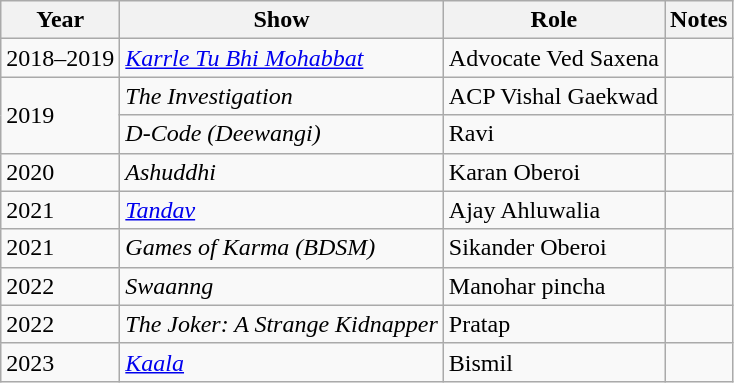<table class="wikitable sortable">
<tr>
<th>Year</th>
<th>Show</th>
<th>Role</th>
<th>Notes</th>
</tr>
<tr>
<td>2018–2019</td>
<td><em><a href='#'>Karrle Tu Bhi Mohabbat</a></em></td>
<td>Advocate Ved Saxena</td>
<td></td>
</tr>
<tr>
<td rowspan="2">2019</td>
<td><em>The Investigation</em></td>
<td>ACP Vishal Gaekwad</td>
<td></td>
</tr>
<tr>
<td><em>D-Code (Deewangi)</em></td>
<td>Ravi</td>
<td></td>
</tr>
<tr>
<td>2020</td>
<td><em>Ashuddhi</em></td>
<td>Karan Oberoi</td>
<td></td>
</tr>
<tr>
<td>2021</td>
<td><em><a href='#'>Tandav</a></em></td>
<td>Ajay Ahluwalia</td>
<td></td>
</tr>
<tr>
<td>2021</td>
<td><em>Games of Karma (BDSM)</em></td>
<td>Sikander Oberoi</td>
<td></td>
</tr>
<tr>
<td>2022</td>
<td><em>Swaanng</em></td>
<td>Manohar pincha</td>
<td></td>
</tr>
<tr>
<td>2022</td>
<td><em>The Joker: A Strange Kidnapper</em></td>
<td>Pratap</td>
<td></td>
</tr>
<tr>
<td>2023</td>
<td><em><a href='#'>Kaala</a></em></td>
<td>Bismil</td>
<td></td>
</tr>
</table>
